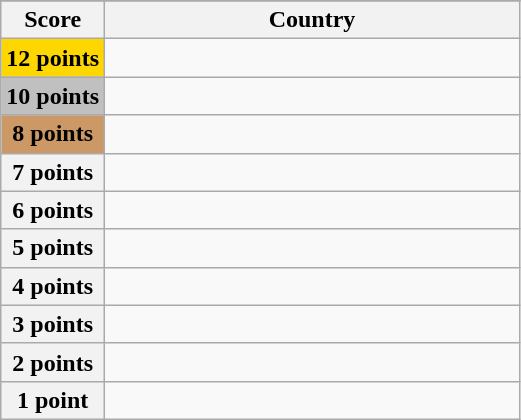<table class="wikitable">
<tr>
</tr>
<tr>
<th scope="col" width="20%">Score</th>
<th scope="col">Country</th>
</tr>
<tr>
<th scope="row" style="background:gold">12 points</th>
<td></td>
</tr>
<tr>
<th scope="row" style="background:silver">10 points</th>
<td></td>
</tr>
<tr>
<th scope="row" style="background:#CC9966">8 points</th>
<td></td>
</tr>
<tr>
<th scope="row">7 points</th>
<td></td>
</tr>
<tr>
<th scope="row">6 points</th>
<td></td>
</tr>
<tr>
<th scope="row">5 points</th>
<td></td>
</tr>
<tr>
<th scope="row">4 points</th>
<td></td>
</tr>
<tr>
<th scope="row">3 points</th>
<td></td>
</tr>
<tr>
<th scope="row">2 points</th>
<td></td>
</tr>
<tr>
<th scope="row">1 point</th>
<td></td>
</tr>
</table>
